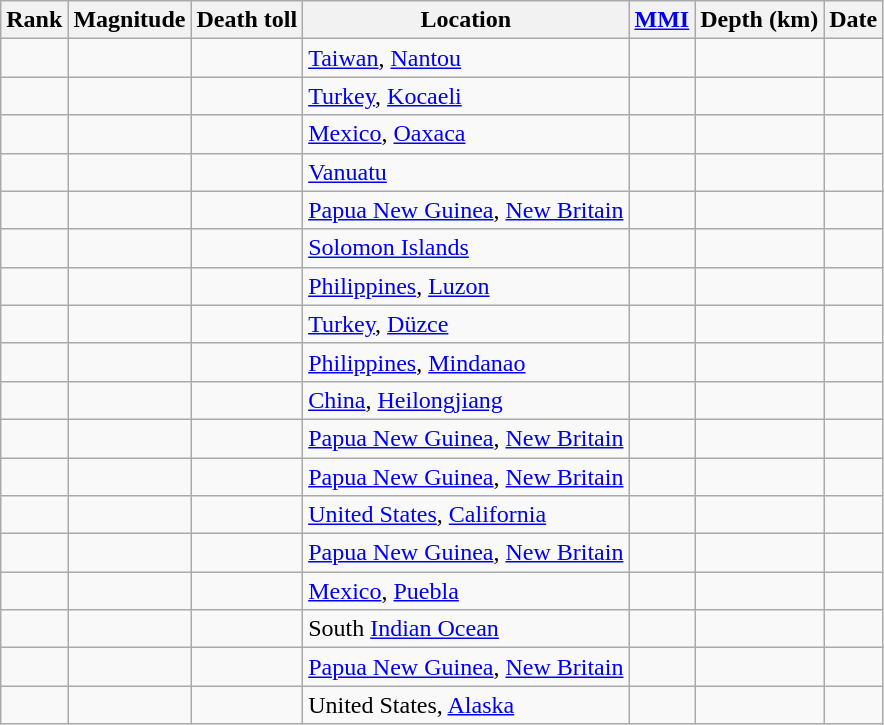<table class="sortable wikitable" style="font-size:100%;">
<tr>
<th>Rank</th>
<th>Magnitude</th>
<th>Death toll</th>
<th>Location</th>
<th><a href='#'>MMI</a></th>
<th>Depth (km)</th>
<th>Date</th>
</tr>
<tr>
<td></td>
<td></td>
<td></td>
<td> <a href='#'>Taiwan</a>, <a href='#'>Nantou</a></td>
<td></td>
<td></td>
<td></td>
</tr>
<tr>
<td></td>
<td></td>
<td></td>
<td> <a href='#'>Turkey</a>, <a href='#'>Kocaeli</a></td>
<td></td>
<td></td>
<td></td>
</tr>
<tr>
<td></td>
<td></td>
<td></td>
<td> <a href='#'>Mexico</a>, <a href='#'>Oaxaca</a></td>
<td></td>
<td></td>
<td></td>
</tr>
<tr>
<td></td>
<td></td>
<td></td>
<td> <a href='#'>Vanuatu</a></td>
<td></td>
<td></td>
<td></td>
</tr>
<tr>
<td></td>
<td></td>
<td></td>
<td> <a href='#'>Papua New Guinea</a>, <a href='#'>New Britain</a></td>
<td></td>
<td></td>
<td></td>
</tr>
<tr>
<td></td>
<td></td>
<td></td>
<td> <a href='#'>Solomon Islands</a></td>
<td></td>
<td></td>
<td></td>
</tr>
<tr>
<td></td>
<td></td>
<td></td>
<td> <a href='#'>Philippines</a>, <a href='#'>Luzon</a></td>
<td></td>
<td></td>
<td></td>
</tr>
<tr>
<td></td>
<td></td>
<td></td>
<td> <a href='#'>Turkey</a>, <a href='#'>Düzce</a></td>
<td></td>
<td></td>
<td></td>
</tr>
<tr>
<td></td>
<td></td>
<td></td>
<td> <a href='#'>Philippines</a>, <a href='#'>Mindanao</a></td>
<td></td>
<td></td>
<td></td>
</tr>
<tr>
<td></td>
<td></td>
<td></td>
<td> <a href='#'>China</a>, <a href='#'>Heilongjiang</a></td>
<td></td>
<td></td>
<td></td>
</tr>
<tr>
<td></td>
<td></td>
<td></td>
<td> <a href='#'>Papua New Guinea</a>, <a href='#'>New Britain</a></td>
<td></td>
<td></td>
<td></td>
</tr>
<tr>
<td></td>
<td></td>
<td></td>
<td> <a href='#'>Papua New Guinea</a>, <a href='#'>New Britain</a></td>
<td></td>
<td></td>
<td></td>
</tr>
<tr>
<td></td>
<td></td>
<td></td>
<td> <a href='#'>United States</a>, <a href='#'>California</a></td>
<td></td>
<td></td>
<td></td>
</tr>
<tr>
<td></td>
<td></td>
<td></td>
<td> <a href='#'>Papua New Guinea</a>, <a href='#'>New Britain</a></td>
<td></td>
<td></td>
<td></td>
</tr>
<tr>
<td></td>
<td></td>
<td></td>
<td> <a href='#'>Mexico</a>, <a href='#'>Puebla</a></td>
<td></td>
<td></td>
<td></td>
</tr>
<tr>
<td></td>
<td></td>
<td></td>
<td>South <a href='#'>Indian Ocean</a></td>
<td></td>
<td></td>
<td></td>
</tr>
<tr>
<td></td>
<td></td>
<td></td>
<td> <a href='#'>Papua New Guinea</a>, <a href='#'>New Britain</a></td>
<td></td>
<td></td>
<td></td>
</tr>
<tr>
<td></td>
<td></td>
<td></td>
<td> United States, <a href='#'>Alaska</a></td>
<td></td>
<td></td>
<td></td>
</tr>
</table>
